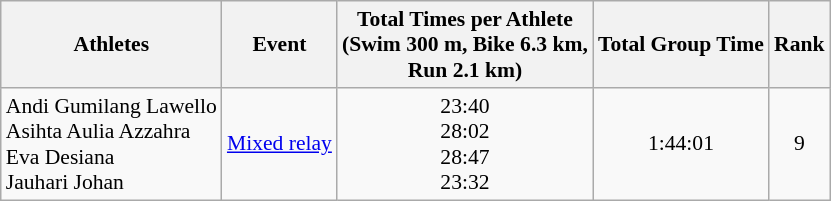<table class=wikitable style=font-size:90%;text-align:center>
<tr>
<th>Athletes</th>
<th>Event</th>
<th>Total Times per Athlete<br>(Swim 300 m, Bike 6.3 km, <br> Run 2.1 km)</th>
<th>Total Group Time</th>
<th>Rank</th>
</tr>
<tr align=center>
<td align=left>Andi Gumilang Lawello<br>Asihta Aulia Azzahra<br>Eva Desiana<br>Jauhari Johan</td>
<td align=left><a href='#'>Mixed relay</a></td>
<td>23:40<br>28:02<br>28:47<br>23:32</td>
<td>1:44:01</td>
<td>9</td>
</tr>
</table>
